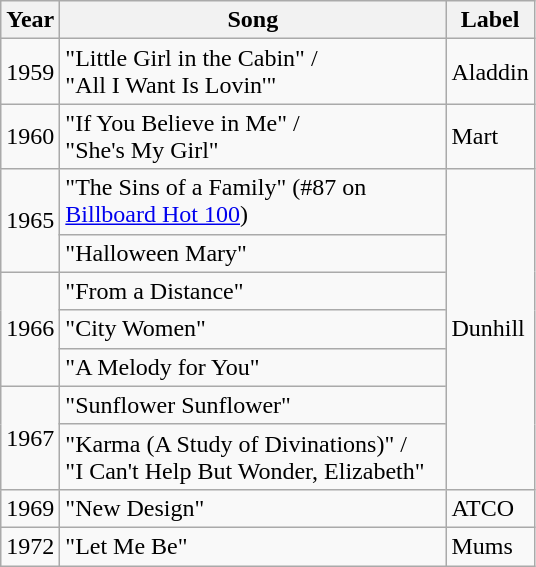<table class="wikitable">
<tr>
<th>Year</th>
<th style="width:250px;">Song</th>
<th width="50">Label</th>
</tr>
<tr>
<td>1959</td>
<td>"Little Girl in the Cabin" /<br>"All I Want Is Lovin'"</td>
<td>Aladdin</td>
</tr>
<tr>
<td>1960</td>
<td>"If You Believe in Me" /<br>"She's My Girl"</td>
<td>Mart</td>
</tr>
<tr>
<td rowspan="2">1965</td>
<td>"The Sins of a Family" (#87 on <a href='#'>Billboard Hot 100</a>)</td>
<td rowspan="7">Dunhill</td>
</tr>
<tr>
<td>"Halloween Mary"</td>
</tr>
<tr>
<td rowspan="3">1966</td>
<td>"From a Distance"</td>
</tr>
<tr>
<td>"City Women"</td>
</tr>
<tr>
<td>"A Melody for You"</td>
</tr>
<tr>
<td rowspan="2">1967</td>
<td>"Sunflower Sunflower"</td>
</tr>
<tr>
<td>"Karma (A Study of Divinations)" /<br>"I Can't Help But Wonder, Elizabeth"</td>
</tr>
<tr>
<td>1969</td>
<td>"New Design"</td>
<td>ATCO</td>
</tr>
<tr>
<td>1972</td>
<td>"Let Me Be"</td>
<td>Mums</td>
</tr>
</table>
